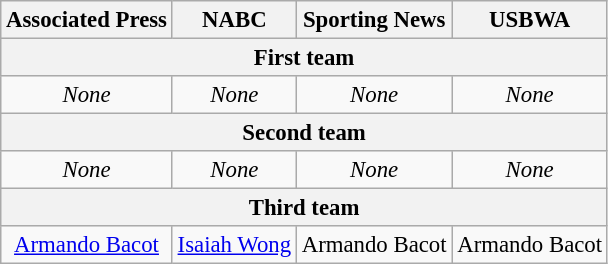<table class="wikitable" style="font-size: 95%; text-align:center;">
<tr>
<th>Associated Press</th>
<th>NABC</th>
<th>Sporting News</th>
<th>USBWA</th>
</tr>
<tr>
<th colspan=4>First team</th>
</tr>
<tr>
<td><em>None</em></td>
<td><em>None</em></td>
<td><em>None</em></td>
<td><em>None</em></td>
</tr>
<tr>
<th colspan=4>Second team</th>
</tr>
<tr>
<td><em>None</em></td>
<td><em>None</em></td>
<td><em>None</em></td>
<td><em>None</em></td>
</tr>
<tr>
<th colspan=4>Third team</th>
</tr>
<tr>
<td><a href='#'>Armando Bacot</a></td>
<td><a href='#'>Isaiah Wong</a></td>
<td>Armando Bacot</td>
<td>Armando Bacot</td>
</tr>
</table>
